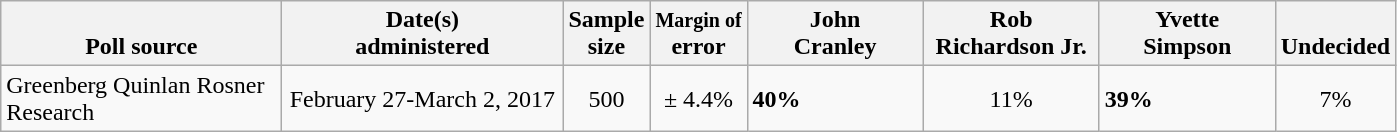<table class="wikitable">
<tr valign= bottom>
<th style="width:180px;">Poll source</th>
<th style="width:180px;">Date(s)<br>administered</th>
<th class=small>Sample<br>size</th>
<th class=small><small>Margin of</small><br>error</th>
<th style="width:110px;">John<br>Cranley</th>
<th style="width:110px;">Rob<br>Richardson Jr.</th>
<th style="width:110px;">Yvette<br>Simpson</th>
<th>Undecided</th>
</tr>
<tr>
<td>Greenberg Quinlan Rosner Research</td>
<td align=center>February 27-March 2, 2017</td>
<td align=center>500</td>
<td align=center>± 4.4%</td>
<td><strong>40%</strong></td>
<td align=center>11%</td>
<td><strong>39%</strong></td>
<td align=center>7%</td>
</tr>
</table>
